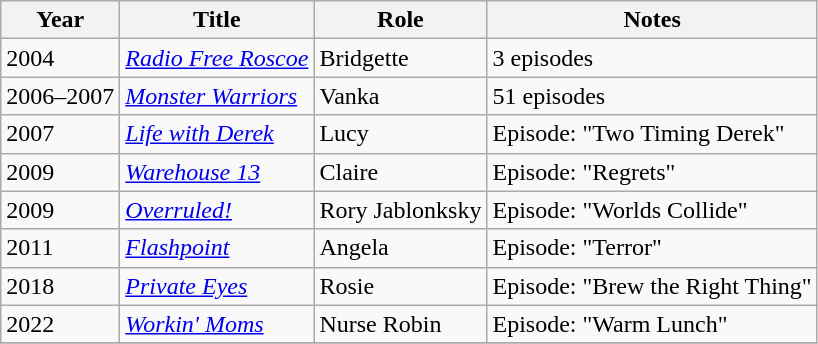<table class="wikitable sortable">
<tr>
<th>Year</th>
<th>Title</th>
<th>Role</th>
<th class="unsortable">Notes</th>
</tr>
<tr>
<td>2004</td>
<td><em><a href='#'>Radio Free Roscoe</a></em></td>
<td>Bridgette</td>
<td>3 episodes</td>
</tr>
<tr>
<td>2006–2007</td>
<td><em><a href='#'>Monster Warriors</a></em></td>
<td>Vanka</td>
<td>51 episodes</td>
</tr>
<tr>
<td>2007</td>
<td><em><a href='#'>Life with Derek</a></em></td>
<td>Lucy</td>
<td>Episode: "Two Timing Derek"</td>
</tr>
<tr>
<td>2009</td>
<td><em><a href='#'>Warehouse 13</a></em></td>
<td>Claire</td>
<td>Episode: "Regrets"</td>
</tr>
<tr>
<td>2009</td>
<td><em><a href='#'>Overruled!</a></em></td>
<td>Rory Jablonksky</td>
<td>Episode: "Worlds Collide"</td>
</tr>
<tr>
<td>2011</td>
<td><em><a href='#'>Flashpoint</a></em></td>
<td>Angela</td>
<td>Episode: "Terror"</td>
</tr>
<tr>
<td>2018</td>
<td><em><a href='#'>Private Eyes</a></em></td>
<td>Rosie</td>
<td>Episode: "Brew the Right Thing"</td>
</tr>
<tr>
<td>2022</td>
<td><em><a href='#'>Workin' Moms</a></em></td>
<td>Nurse Robin</td>
<td>Episode: "Warm Lunch"</td>
</tr>
<tr>
</tr>
</table>
